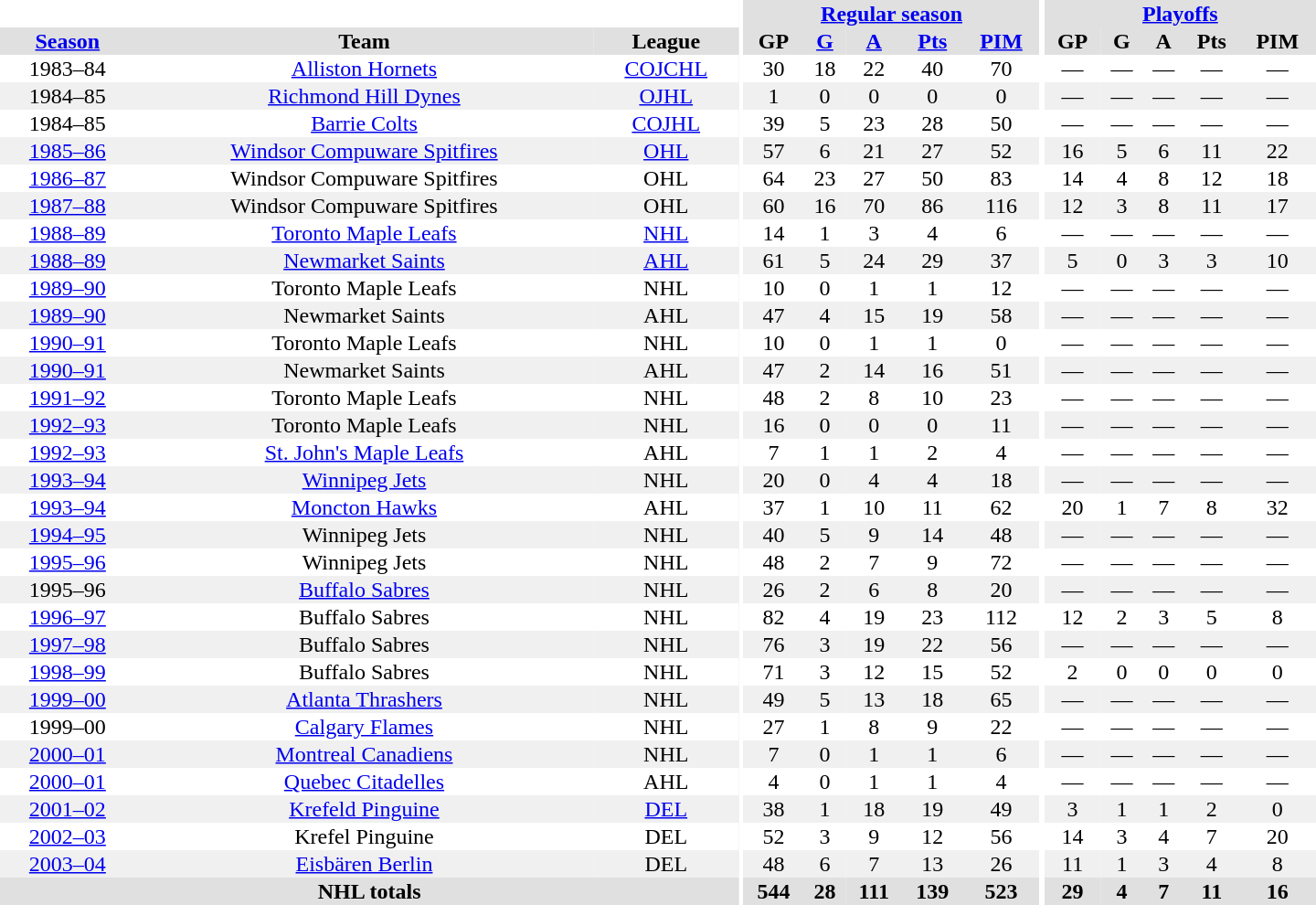<table border="0" cellpadding="1" cellspacing="0" style="text-align:center; width:60em">
<tr bgcolor="#e0e0e0">
<th colspan="3" bgcolor="#ffffff"></th>
<th rowspan="100" bgcolor="#ffffff"></th>
<th colspan="5"><a href='#'>Regular season</a></th>
<th rowspan="100" bgcolor="#ffffff"></th>
<th colspan="5"><a href='#'>Playoffs</a></th>
</tr>
<tr bgcolor="#e0e0e0">
<th><a href='#'>Season</a></th>
<th>Team</th>
<th>League</th>
<th>GP</th>
<th><a href='#'>G</a></th>
<th><a href='#'>A</a></th>
<th><a href='#'>Pts</a></th>
<th><a href='#'>PIM</a></th>
<th>GP</th>
<th>G</th>
<th>A</th>
<th>Pts</th>
<th>PIM</th>
</tr>
<tr>
<td>1983–84</td>
<td><a href='#'>Alliston Hornets</a></td>
<td><a href='#'>COJCHL</a></td>
<td>30</td>
<td>18</td>
<td>22</td>
<td>40</td>
<td>70</td>
<td>—</td>
<td>—</td>
<td>—</td>
<td>—</td>
<td>—</td>
</tr>
<tr bgcolor="#f0f0f0">
<td>1984–85</td>
<td><a href='#'>Richmond Hill Dynes</a></td>
<td><a href='#'>OJHL</a></td>
<td>1</td>
<td>0</td>
<td>0</td>
<td>0</td>
<td>0</td>
<td>—</td>
<td>—</td>
<td>—</td>
<td>—</td>
<td>—</td>
</tr>
<tr>
<td>1984–85</td>
<td><a href='#'>Barrie Colts</a></td>
<td><a href='#'>COJHL</a></td>
<td>39</td>
<td>5</td>
<td>23</td>
<td>28</td>
<td>50</td>
<td>—</td>
<td>—</td>
<td>—</td>
<td>—</td>
<td>—</td>
</tr>
<tr bgcolor="#f0f0f0">
<td><a href='#'>1985–86</a></td>
<td><a href='#'>Windsor Compuware Spitfires</a></td>
<td><a href='#'>OHL</a></td>
<td>57</td>
<td>6</td>
<td>21</td>
<td>27</td>
<td>52</td>
<td>16</td>
<td>5</td>
<td>6</td>
<td>11</td>
<td>22</td>
</tr>
<tr>
<td><a href='#'>1986–87</a></td>
<td>Windsor Compuware Spitfires</td>
<td>OHL</td>
<td>64</td>
<td>23</td>
<td>27</td>
<td>50</td>
<td>83</td>
<td>14</td>
<td>4</td>
<td>8</td>
<td>12</td>
<td>18</td>
</tr>
<tr bgcolor="#f0f0f0">
<td><a href='#'>1987–88</a></td>
<td>Windsor Compuware Spitfires</td>
<td>OHL</td>
<td>60</td>
<td>16</td>
<td>70</td>
<td>86</td>
<td>116</td>
<td>12</td>
<td>3</td>
<td>8</td>
<td>11</td>
<td>17</td>
</tr>
<tr>
<td><a href='#'>1988–89</a></td>
<td><a href='#'>Toronto Maple Leafs</a></td>
<td><a href='#'>NHL</a></td>
<td>14</td>
<td>1</td>
<td>3</td>
<td>4</td>
<td>6</td>
<td>—</td>
<td>—</td>
<td>—</td>
<td>—</td>
<td>—</td>
</tr>
<tr bgcolor="#f0f0f0">
<td><a href='#'>1988–89</a></td>
<td><a href='#'>Newmarket Saints</a></td>
<td><a href='#'>AHL</a></td>
<td>61</td>
<td>5</td>
<td>24</td>
<td>29</td>
<td>37</td>
<td>5</td>
<td>0</td>
<td>3</td>
<td>3</td>
<td>10</td>
</tr>
<tr>
<td><a href='#'>1989–90</a></td>
<td>Toronto Maple Leafs</td>
<td>NHL</td>
<td>10</td>
<td>0</td>
<td>1</td>
<td>1</td>
<td>12</td>
<td>—</td>
<td>—</td>
<td>—</td>
<td>—</td>
<td>—</td>
</tr>
<tr bgcolor="#f0f0f0">
<td><a href='#'>1989–90</a></td>
<td>Newmarket Saints</td>
<td>AHL</td>
<td>47</td>
<td>4</td>
<td>15</td>
<td>19</td>
<td>58</td>
<td>—</td>
<td>—</td>
<td>—</td>
<td>—</td>
<td>—</td>
</tr>
<tr>
<td><a href='#'>1990–91</a></td>
<td>Toronto Maple Leafs</td>
<td>NHL</td>
<td>10</td>
<td>0</td>
<td>1</td>
<td>1</td>
<td>0</td>
<td>—</td>
<td>—</td>
<td>—</td>
<td>—</td>
<td>—</td>
</tr>
<tr bgcolor="#f0f0f0">
<td><a href='#'>1990–91</a></td>
<td>Newmarket Saints</td>
<td>AHL</td>
<td>47</td>
<td>2</td>
<td>14</td>
<td>16</td>
<td>51</td>
<td>—</td>
<td>—</td>
<td>—</td>
<td>—</td>
<td>—</td>
</tr>
<tr>
<td><a href='#'>1991–92</a></td>
<td>Toronto Maple Leafs</td>
<td>NHL</td>
<td>48</td>
<td>2</td>
<td>8</td>
<td>10</td>
<td>23</td>
<td>—</td>
<td>—</td>
<td>—</td>
<td>—</td>
<td>—</td>
</tr>
<tr bgcolor="#f0f0f0">
<td><a href='#'>1992–93</a></td>
<td>Toronto Maple Leafs</td>
<td>NHL</td>
<td>16</td>
<td>0</td>
<td>0</td>
<td>0</td>
<td>11</td>
<td>—</td>
<td>—</td>
<td>—</td>
<td>—</td>
<td>—</td>
</tr>
<tr>
<td><a href='#'>1992–93</a></td>
<td><a href='#'>St. John's Maple Leafs</a></td>
<td>AHL</td>
<td>7</td>
<td>1</td>
<td>1</td>
<td>2</td>
<td>4</td>
<td>—</td>
<td>—</td>
<td>—</td>
<td>—</td>
<td>—</td>
</tr>
<tr bgcolor="#f0f0f0">
<td><a href='#'>1993–94</a></td>
<td><a href='#'>Winnipeg Jets</a></td>
<td>NHL</td>
<td>20</td>
<td>0</td>
<td>4</td>
<td>4</td>
<td>18</td>
<td>—</td>
<td>—</td>
<td>—</td>
<td>—</td>
<td>—</td>
</tr>
<tr>
<td><a href='#'>1993–94</a></td>
<td><a href='#'>Moncton Hawks</a></td>
<td>AHL</td>
<td>37</td>
<td>1</td>
<td>10</td>
<td>11</td>
<td>62</td>
<td>20</td>
<td>1</td>
<td>7</td>
<td>8</td>
<td>32</td>
</tr>
<tr bgcolor="#f0f0f0">
<td><a href='#'>1994–95</a></td>
<td>Winnipeg Jets</td>
<td>NHL</td>
<td>40</td>
<td>5</td>
<td>9</td>
<td>14</td>
<td>48</td>
<td>—</td>
<td>—</td>
<td>—</td>
<td>—</td>
<td>—</td>
</tr>
<tr>
<td><a href='#'>1995–96</a></td>
<td>Winnipeg Jets</td>
<td>NHL</td>
<td>48</td>
<td>2</td>
<td>7</td>
<td>9</td>
<td>72</td>
<td>—</td>
<td>—</td>
<td>—</td>
<td>—</td>
<td>—</td>
</tr>
<tr bgcolor="#f0f0f0">
<td>1995–96</td>
<td><a href='#'>Buffalo Sabres</a></td>
<td>NHL</td>
<td>26</td>
<td>2</td>
<td>6</td>
<td>8</td>
<td>20</td>
<td>—</td>
<td>—</td>
<td>—</td>
<td>—</td>
<td>—</td>
</tr>
<tr>
<td><a href='#'>1996–97</a></td>
<td>Buffalo Sabres</td>
<td>NHL</td>
<td>82</td>
<td>4</td>
<td>19</td>
<td>23</td>
<td>112</td>
<td>12</td>
<td>2</td>
<td>3</td>
<td>5</td>
<td>8</td>
</tr>
<tr bgcolor="#f0f0f0">
<td><a href='#'>1997–98</a></td>
<td>Buffalo Sabres</td>
<td>NHL</td>
<td>76</td>
<td>3</td>
<td>19</td>
<td>22</td>
<td>56</td>
<td>—</td>
<td>—</td>
<td>—</td>
<td>—</td>
<td>—</td>
</tr>
<tr>
<td><a href='#'>1998–99</a></td>
<td>Buffalo Sabres</td>
<td>NHL</td>
<td>71</td>
<td>3</td>
<td>12</td>
<td>15</td>
<td>52</td>
<td>2</td>
<td>0</td>
<td>0</td>
<td>0</td>
<td>0</td>
</tr>
<tr bgcolor="#f0f0f0">
<td><a href='#'>1999–00</a></td>
<td><a href='#'>Atlanta Thrashers</a></td>
<td>NHL</td>
<td>49</td>
<td>5</td>
<td>13</td>
<td>18</td>
<td>65</td>
<td>—</td>
<td>—</td>
<td>—</td>
<td>—</td>
<td>—</td>
</tr>
<tr>
<td>1999–00</td>
<td><a href='#'>Calgary Flames</a></td>
<td>NHL</td>
<td>27</td>
<td>1</td>
<td>8</td>
<td>9</td>
<td>22</td>
<td>—</td>
<td>—</td>
<td>—</td>
<td>—</td>
<td>—</td>
</tr>
<tr bgcolor="#f0f0f0">
<td><a href='#'>2000–01</a></td>
<td><a href='#'>Montreal Canadiens</a></td>
<td>NHL</td>
<td>7</td>
<td>0</td>
<td>1</td>
<td>1</td>
<td>6</td>
<td>—</td>
<td>—</td>
<td>—</td>
<td>—</td>
<td>—</td>
</tr>
<tr>
<td><a href='#'>2000–01</a></td>
<td><a href='#'>Quebec Citadelles</a></td>
<td>AHL</td>
<td>4</td>
<td>0</td>
<td>1</td>
<td>1</td>
<td>4</td>
<td>—</td>
<td>—</td>
<td>—</td>
<td>—</td>
<td>—</td>
</tr>
<tr bgcolor="#f0f0f0">
<td><a href='#'>2001–02</a></td>
<td><a href='#'>Krefeld Pinguine</a></td>
<td><a href='#'>DEL</a></td>
<td>38</td>
<td>1</td>
<td>18</td>
<td>19</td>
<td>49</td>
<td>3</td>
<td>1</td>
<td>1</td>
<td>2</td>
<td>0</td>
</tr>
<tr>
<td><a href='#'>2002–03</a></td>
<td>Krefel Pinguine</td>
<td>DEL</td>
<td>52</td>
<td>3</td>
<td>9</td>
<td>12</td>
<td>56</td>
<td>14</td>
<td>3</td>
<td>4</td>
<td>7</td>
<td>20</td>
</tr>
<tr bgcolor="#f0f0f0">
<td><a href='#'>2003–04</a></td>
<td><a href='#'>Eisbären Berlin</a></td>
<td>DEL</td>
<td>48</td>
<td>6</td>
<td>7</td>
<td>13</td>
<td>26</td>
<td>11</td>
<td>1</td>
<td>3</td>
<td>4</td>
<td>8</td>
</tr>
<tr bgcolor="#e0e0e0">
<th colspan="3">NHL totals</th>
<th>544</th>
<th>28</th>
<th>111</th>
<th>139</th>
<th>523</th>
<th>29</th>
<th>4</th>
<th>7</th>
<th>11</th>
<th>16</th>
</tr>
</table>
